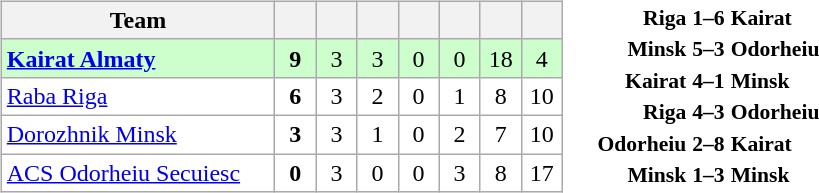<table>
<tr>
<td><br><table class="wikitable" style="text-align: center;">
<tr>
<th width="175">Team</th>
<th width="20"></th>
<th width="20"></th>
<th width="20"></th>
<th width="20"></th>
<th width="20"></th>
<th width="20"></th>
<th width="20"></th>
</tr>
<tr bgcolor="#ccffcc">
<td align="left"> <strong><a href='#'>Kairat Almaty</a></strong></td>
<td><strong>9</strong></td>
<td>3</td>
<td>3</td>
<td>0</td>
<td>0</td>
<td>18</td>
<td>4</td>
</tr>
<tr bgcolor=ffffff>
<td align="left"> <a href='#'>Raba Riga</a></td>
<td><strong>6</strong></td>
<td>3</td>
<td>2</td>
<td>0</td>
<td>1</td>
<td>8</td>
<td>10</td>
</tr>
<tr bgcolor=ffffff>
<td align="left"> <a href='#'>Dorozhnik Minsk</a></td>
<td><strong>3</strong></td>
<td>3</td>
<td>1</td>
<td>0</td>
<td>2</td>
<td>7</td>
<td>10</td>
</tr>
<tr bgcolor=ffffff>
<td align="left"> <a href='#'>ACS Odorheiu Secuiesc</a></td>
<td><strong>0</strong></td>
<td>3</td>
<td>0</td>
<td>0</td>
<td>3</td>
<td>8</td>
<td>17</td>
</tr>
</table>
</td>
<td><br><table style="font-size:90%; margin: 0 auto;">
<tr>
<td align="right"><strong>Riga</strong></td>
<td align="center"><strong>1–6</strong></td>
<td><strong>Kairat</strong></td>
</tr>
<tr>
<td align="right"><strong>Minsk</strong></td>
<td align="center"><strong>5–3</strong></td>
<td><strong>Odorheiu</strong></td>
</tr>
<tr>
<td align="right"><strong>Kairat</strong></td>
<td align="center"><strong>4–1</strong></td>
<td><strong>Minsk</strong></td>
</tr>
<tr>
<td align="right"><strong>Riga</strong></td>
<td align="center"><strong>4–3</strong></td>
<td><strong>Odorheiu</strong></td>
</tr>
<tr>
<td align="right"><strong>Odorheiu</strong></td>
<td align="center"><strong>2–8</strong></td>
<td><strong>Kairat</strong></td>
</tr>
<tr>
<td align="right"><strong>Minsk</strong></td>
<td align="center"><strong>1–3</strong></td>
<td><strong>Minsk</strong></td>
</tr>
</table>
</td>
</tr>
</table>
